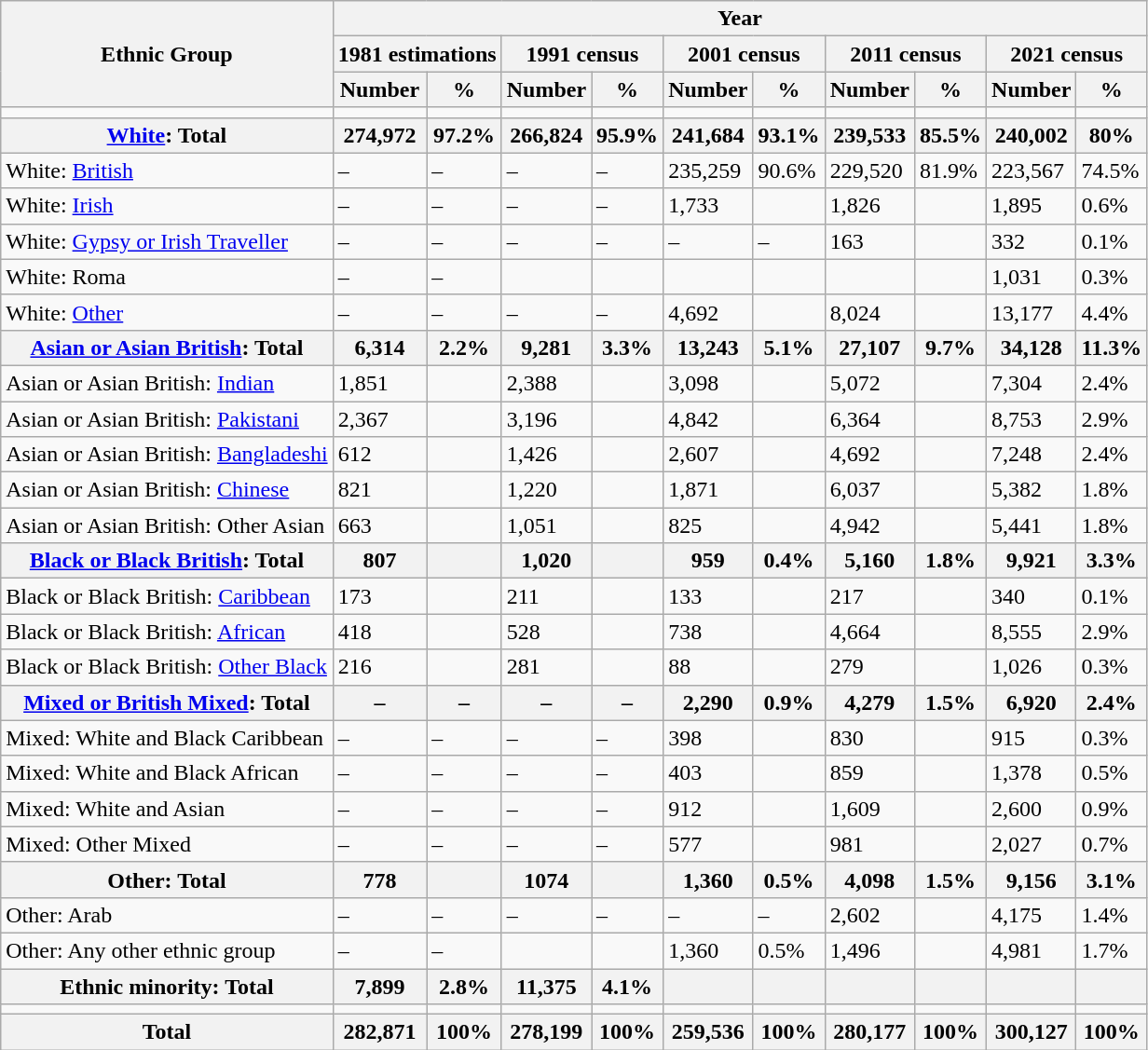<table class="wikitable sortable mw-collapsible mw-collapsed">
<tr>
<th rowspan="3">Ethnic Group</th>
<th colspan="10">Year</th>
</tr>
<tr>
<th colspan="2">1981 estimations</th>
<th colspan="2">1991 census</th>
<th colspan="2">2001 census</th>
<th colspan="2">2011 census</th>
<th colspan="2">2021 census</th>
</tr>
<tr>
<th>Number</th>
<th>%</th>
<th>Number</th>
<th>%</th>
<th>Number</th>
<th>%</th>
<th>Number</th>
<th>%</th>
<th>Number</th>
<th>%</th>
</tr>
<tr>
<td></td>
<td></td>
<td></td>
<td></td>
<td></td>
<td></td>
<td></td>
<td></td>
<td></td>
<td></td>
<td></td>
</tr>
<tr>
<th><a href='#'>White</a>: Total</th>
<th>274,972</th>
<th>97.2%</th>
<th>266,824</th>
<th>95.9%</th>
<th>241,684</th>
<th>93.1%</th>
<th>239,533</th>
<th>85.5%</th>
<th>240,002</th>
<th>80%</th>
</tr>
<tr>
<td>White: <a href='#'>British</a></td>
<td>–</td>
<td>–</td>
<td>–</td>
<td>–</td>
<td>235,259</td>
<td>90.6%</td>
<td>229,520</td>
<td>81.9%</td>
<td>223,567</td>
<td>74.5%</td>
</tr>
<tr>
<td>White: <a href='#'>Irish</a></td>
<td>–</td>
<td>–</td>
<td>–</td>
<td>–</td>
<td>1,733</td>
<td></td>
<td>1,826</td>
<td></td>
<td>1,895</td>
<td>0.6%</td>
</tr>
<tr>
<td>White: <a href='#'>Gypsy or Irish Traveller</a></td>
<td>–</td>
<td>–</td>
<td>–</td>
<td>–</td>
<td>–</td>
<td>–</td>
<td>163</td>
<td></td>
<td>332</td>
<td>0.1%</td>
</tr>
<tr>
<td>White: Roma</td>
<td>–</td>
<td>–</td>
<td></td>
<td></td>
<td></td>
<td></td>
<td></td>
<td></td>
<td>1,031</td>
<td>0.3%</td>
</tr>
<tr>
<td>White: <a href='#'>Other</a></td>
<td>–</td>
<td>–</td>
<td>–</td>
<td>–</td>
<td>4,692</td>
<td></td>
<td>8,024</td>
<td></td>
<td>13,177</td>
<td>4.4%</td>
</tr>
<tr>
<th><a href='#'>Asian or Asian British</a>: Total</th>
<th>6,314</th>
<th>2.2%</th>
<th>9,281</th>
<th>3.3%</th>
<th>13,243</th>
<th>5.1%</th>
<th>27,107</th>
<th>9.7%</th>
<th>34,128</th>
<th>11.3%</th>
</tr>
<tr>
<td>Asian or Asian British: <a href='#'>Indian</a></td>
<td>1,851</td>
<td></td>
<td>2,388</td>
<td></td>
<td>3,098</td>
<td></td>
<td>5,072</td>
<td></td>
<td>7,304</td>
<td>2.4%</td>
</tr>
<tr>
<td>Asian or Asian British: <a href='#'>Pakistani</a></td>
<td>2,367</td>
<td></td>
<td>3,196</td>
<td></td>
<td>4,842</td>
<td></td>
<td>6,364</td>
<td></td>
<td>8,753</td>
<td>2.9%</td>
</tr>
<tr>
<td>Asian or Asian British: <a href='#'>Bangladeshi</a></td>
<td>612</td>
<td></td>
<td>1,426</td>
<td></td>
<td>2,607</td>
<td></td>
<td>4,692</td>
<td></td>
<td>7,248</td>
<td>2.4%</td>
</tr>
<tr>
<td>Asian or Asian British: <a href='#'>Chinese</a></td>
<td>821</td>
<td></td>
<td>1,220</td>
<td></td>
<td>1,871</td>
<td></td>
<td>6,037</td>
<td></td>
<td>5,382</td>
<td>1.8%</td>
</tr>
<tr>
<td>Asian or Asian British: Other Asian</td>
<td>663</td>
<td></td>
<td>1,051</td>
<td></td>
<td>825</td>
<td></td>
<td>4,942</td>
<td></td>
<td>5,441</td>
<td>1.8%</td>
</tr>
<tr>
<th><a href='#'>Black or Black British</a>: Total</th>
<th>807</th>
<th></th>
<th>1,020</th>
<th></th>
<th>959</th>
<th>0.4%</th>
<th>5,160</th>
<th>1.8%</th>
<th>9,921</th>
<th>3.3%</th>
</tr>
<tr>
<td>Black or Black British: <a href='#'>Caribbean</a></td>
<td>173</td>
<td></td>
<td>211</td>
<td></td>
<td>133</td>
<td></td>
<td>217</td>
<td></td>
<td>340</td>
<td>0.1%</td>
</tr>
<tr>
<td>Black or Black British: <a href='#'>African</a></td>
<td>418</td>
<td></td>
<td>528</td>
<td></td>
<td>738</td>
<td></td>
<td>4,664</td>
<td></td>
<td>8,555</td>
<td>2.9%</td>
</tr>
<tr>
<td>Black or Black British: <a href='#'>Other Black</a></td>
<td>216</td>
<td></td>
<td>281</td>
<td></td>
<td>88</td>
<td></td>
<td>279</td>
<td></td>
<td>1,026</td>
<td>0.3%</td>
</tr>
<tr>
<th><a href='#'>Mixed or British Mixed</a>: Total</th>
<th>–</th>
<th>–</th>
<th>–</th>
<th>–</th>
<th>2,290</th>
<th>0.9%</th>
<th>4,279</th>
<th>1.5%</th>
<th>6,920</th>
<th>2.4%</th>
</tr>
<tr>
<td>Mixed: White and Black Caribbean</td>
<td>–</td>
<td>–</td>
<td>–</td>
<td>–</td>
<td>398</td>
<td></td>
<td>830</td>
<td></td>
<td>915</td>
<td>0.3%</td>
</tr>
<tr>
<td>Mixed: White and Black African</td>
<td>–</td>
<td>–</td>
<td>–</td>
<td>–</td>
<td>403</td>
<td></td>
<td>859</td>
<td></td>
<td>1,378</td>
<td>0.5%</td>
</tr>
<tr>
<td>Mixed: White and Asian</td>
<td>–</td>
<td>–</td>
<td>–</td>
<td>–</td>
<td>912</td>
<td></td>
<td>1,609</td>
<td></td>
<td>2,600</td>
<td>0.9%</td>
</tr>
<tr>
<td>Mixed: Other Mixed</td>
<td>–</td>
<td>–</td>
<td>–</td>
<td>–</td>
<td>577</td>
<td></td>
<td>981</td>
<td></td>
<td>2,027</td>
<td>0.7%</td>
</tr>
<tr>
<th>Other: Total</th>
<th>778</th>
<th></th>
<th>1074</th>
<th></th>
<th>1,360</th>
<th>0.5%</th>
<th>4,098</th>
<th>1.5%</th>
<th>9,156</th>
<th>3.1%</th>
</tr>
<tr>
<td>Other: Arab</td>
<td>–</td>
<td>–</td>
<td>–</td>
<td>–</td>
<td>–</td>
<td>–</td>
<td>2,602</td>
<td></td>
<td>4,175</td>
<td>1.4%</td>
</tr>
<tr>
<td>Other: Any other ethnic group</td>
<td>–</td>
<td>–</td>
<td></td>
<td></td>
<td>1,360</td>
<td>0.5%</td>
<td>1,496</td>
<td></td>
<td>4,981</td>
<td>1.7%</td>
</tr>
<tr>
<th>Ethnic minority: Total</th>
<th>7,899</th>
<th>2.8%</th>
<th>11,375</th>
<th>4.1%</th>
<th></th>
<th></th>
<th></th>
<th></th>
<th></th>
<th></th>
</tr>
<tr>
<td></td>
<td></td>
<td></td>
<td></td>
<td></td>
<td></td>
<td></td>
<td></td>
<td></td>
<td></td>
<td></td>
</tr>
<tr>
<th>Total</th>
<th>282,871</th>
<th>100%</th>
<th>278,199</th>
<th>100%</th>
<th>259,536</th>
<th>100%</th>
<th>280,177</th>
<th>100%</th>
<th>300,127</th>
<th>100%</th>
</tr>
</table>
